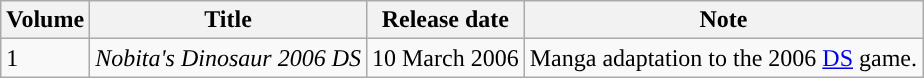<table class=wikitable style='font-size:smaller"'>
<tr>
<th>Volume</th>
<th>Title</th>
<th>Release date</th>
<th>Note</th>
</tr>
<tr>
<td>1</td>
<td><em>Nobita's Dinosaur 2006 DS</em></td>
<td>10 March 2006 </td>
<td>Manga adaptation to the 2006 <a href='#'>DS</a> game.</td>
</tr>
</table>
